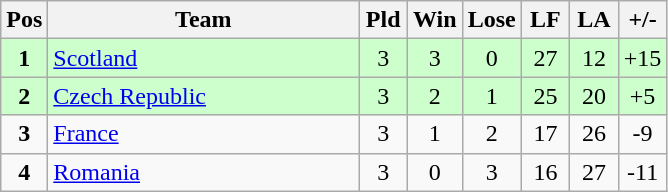<table class="wikitable" style="font-size: 100%">
<tr>
<th width=20>Pos</th>
<th width=200>Team</th>
<th width=25>Pld</th>
<th width=25>Win</th>
<th width=25>Lose</th>
<th width=25>LF</th>
<th width=25>LA</th>
<th width=25>+/-</th>
</tr>
<tr align=center style="background: #ccffcc;">
<td><strong>1</strong></td>
<td align="left"> <a href='#'>Scotland</a></td>
<td>3</td>
<td>3</td>
<td>0</td>
<td>27</td>
<td>12</td>
<td>+15</td>
</tr>
<tr align=center style="background: #ccffcc;">
<td><strong>2</strong></td>
<td align="left"> <a href='#'>Czech Republic</a></td>
<td>3</td>
<td>2</td>
<td>1</td>
<td>25</td>
<td>20</td>
<td>+5</td>
</tr>
<tr align=center>
<td><strong>3</strong></td>
<td align="left"> <a href='#'>France</a></td>
<td>3</td>
<td>1</td>
<td>2</td>
<td>17</td>
<td>26</td>
<td>-9</td>
</tr>
<tr align=center>
<td><strong>4</strong></td>
<td align="left"> <a href='#'>Romania</a></td>
<td>3</td>
<td>0</td>
<td>3</td>
<td>16</td>
<td>27</td>
<td>-11</td>
</tr>
</table>
